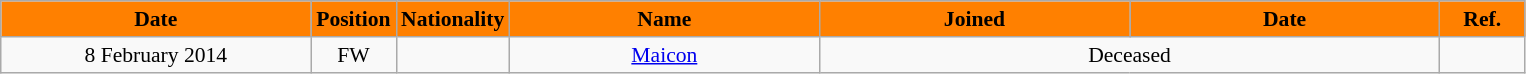<table class="wikitable"  style="text-align:center; font-size:90%; ">
<tr>
<th style="background:#FF8000; color:black; width:200px;">Date</th>
<th style="background:#FF8000; color:black; width:50px;">Position</th>
<th style="background:#FF8000; color:black; width:50px;">Nationality</th>
<th style="background:#FF8000; color:black; width:200px;">Name</th>
<th style="background:#FF8000; color:black; width:200px;">Joined</th>
<th style="background:#FF8000; color:black; width:200px;">Date</th>
<th style="background:#FF8000; color:black; width:50px;">Ref.</th>
</tr>
<tr>
<td>8 February 2014</td>
<td>FW</td>
<td></td>
<td><a href='#'>Maicon</a></td>
<td colspan=2>Deceased</td>
<td></td>
</tr>
</table>
